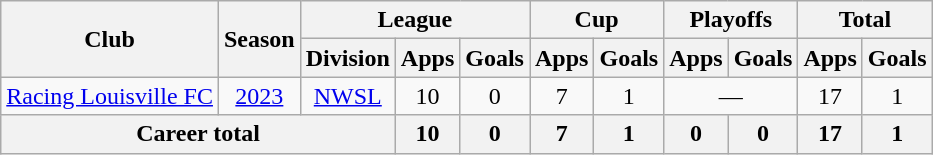<table class="wikitable" style="text-align: center;">
<tr>
<th rowspan=2 scope="col">Club</th>
<th rowspan=2 scope="col">Season</th>
<th colspan=3 scope="col">League</th>
<th colspan=2 scope="col">Cup</th>
<th colspan=2 scope="col">Playoffs</th>
<th colspan=2 scope="col">Total</th>
</tr>
<tr>
<th>Division</th>
<th>Apps</th>
<th>Goals</th>
<th>Apps</th>
<th>Goals</th>
<th>Apps</th>
<th>Goals</th>
<th>Apps</th>
<th>Goals</th>
</tr>
<tr>
<td><a href='#'>Racing Louisville FC</a></td>
<td><a href='#'>2023</a></td>
<td><a href='#'>NWSL</a></td>
<td>10</td>
<td>0</td>
<td>7</td>
<td>1</td>
<td colspan="2">—</td>
<td>17</td>
<td>1</td>
</tr>
<tr>
<th colspan=3>Career total</th>
<th>10</th>
<th>0</th>
<th>7</th>
<th>1</th>
<th>0</th>
<th>0</th>
<th>17</th>
<th>1</th>
</tr>
</table>
